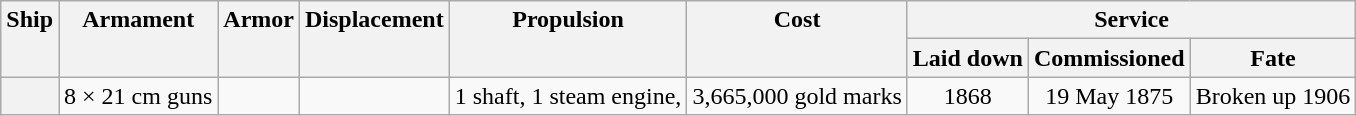<table class="wikitable plainrowheaders" style="text-align: center">
<tr valign="top">
<th scope="col" rowspan="2">Ship</th>
<th scope="col" rowspan="2">Armament</th>
<th scope="col" rowspan="2">Armor</th>
<th scope="col" rowspan="2">Displacement</th>
<th scope="col" rowspan="2">Propulsion</th>
<th scope="col" rowspan="2">Cost</th>
<th scope="col" colspan="3">Service</th>
</tr>
<tr valign="top">
<th scope="col">Laid down</th>
<th scope="col">Commissioned</th>
<th scope="col">Fate</th>
</tr>
<tr valign="top">
<th scope="row"></th>
<td>8 × 21 cm guns</td>
<td></td>
<td></td>
<td style="text-align: left;">1 shaft, 1 steam engine, </td>
<td>3,665,000 gold marks</td>
<td>1868</td>
<td>19 May 1875</td>
<td style="text-align: left;">Broken up 1906</td>
</tr>
</table>
